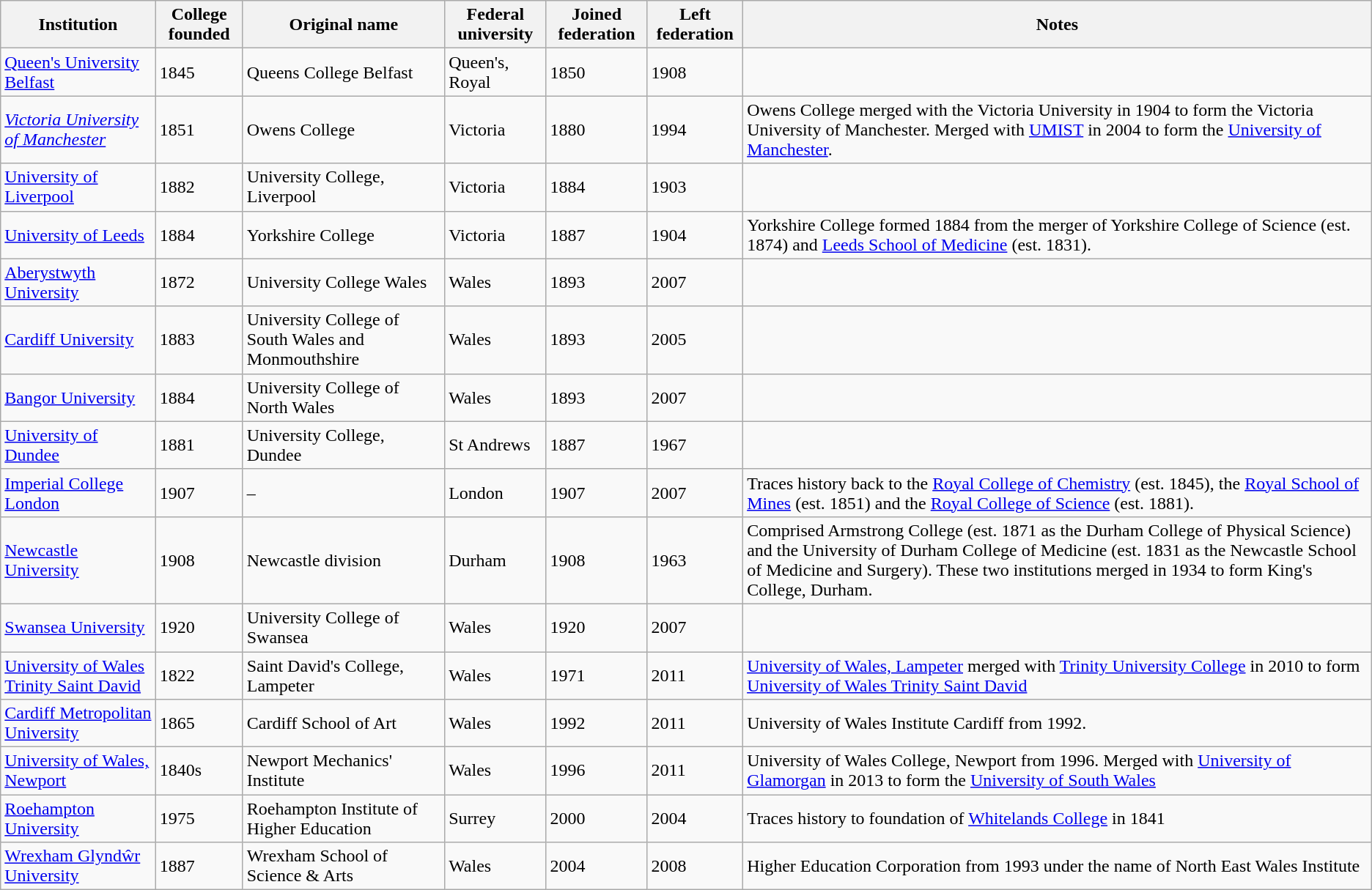<table class="wikitable sortable">
<tr>
<th>Institution</th>
<th>College founded</th>
<th>Original name</th>
<th>Federal university</th>
<th>Joined federation</th>
<th>Left federation</th>
<th>Notes</th>
</tr>
<tr>
<td><a href='#'>Queen's University Belfast</a></td>
<td>1845</td>
<td>Queens College Belfast</td>
<td>Queen's, Royal</td>
<td>1850</td>
<td>1908</td>
<td></td>
</tr>
<tr>
<td><em><a href='#'>Victoria University of Manchester</a></em></td>
<td>1851</td>
<td>Owens College</td>
<td>Victoria</td>
<td>1880</td>
<td>1994</td>
<td>Owens College merged with the Victoria University in 1904 to form the Victoria University of Manchester. Merged with <a href='#'>UMIST</a> in 2004 to form the <a href='#'>University of Manchester</a>.</td>
</tr>
<tr>
<td><a href='#'>University of Liverpool</a></td>
<td>1882</td>
<td>University College, Liverpool</td>
<td>Victoria</td>
<td>1884</td>
<td>1903</td>
<td></td>
</tr>
<tr>
<td><a href='#'>University of Leeds</a></td>
<td>1884</td>
<td>Yorkshire College</td>
<td>Victoria</td>
<td>1887</td>
<td>1904</td>
<td>Yorkshire College formed 1884 from the merger of Yorkshire College of Science (est. 1874) and <a href='#'>Leeds School of Medicine</a> (est. 1831).</td>
</tr>
<tr>
<td><a href='#'>Aberystwyth University</a></td>
<td>1872</td>
<td>University College Wales</td>
<td>Wales</td>
<td>1893</td>
<td>2007</td>
<td></td>
</tr>
<tr>
<td><a href='#'>Cardiff University</a></td>
<td>1883</td>
<td>University College of South Wales and Monmouthshire</td>
<td>Wales</td>
<td>1893</td>
<td>2005</td>
<td></td>
</tr>
<tr>
<td><a href='#'>Bangor University</a></td>
<td>1884</td>
<td>University College of North Wales</td>
<td>Wales</td>
<td>1893</td>
<td>2007</td>
<td></td>
</tr>
<tr>
<td><a href='#'>University of Dundee</a></td>
<td>1881</td>
<td>University College, Dundee</td>
<td>St Andrews</td>
<td>1887</td>
<td>1967</td>
<td></td>
</tr>
<tr>
<td><a href='#'>Imperial College London</a></td>
<td>1907</td>
<td>–</td>
<td>London</td>
<td>1907</td>
<td>2007</td>
<td>Traces history back to the <a href='#'>Royal College of Chemistry</a> (est. 1845), the <a href='#'>Royal School of Mines</a> (est. 1851) and the <a href='#'>Royal College of Science</a> (est. 1881).</td>
</tr>
<tr>
<td><a href='#'>Newcastle University</a></td>
<td>1908</td>
<td>Newcastle division</td>
<td>Durham</td>
<td>1908</td>
<td>1963</td>
<td>Comprised Armstrong College (est. 1871 as the Durham College of Physical Science) and the University of Durham College of Medicine (est. 1831 as the Newcastle School of Medicine and Surgery). These two institutions merged in 1934 to form King's College, Durham.</td>
</tr>
<tr>
<td><a href='#'>Swansea University</a></td>
<td>1920</td>
<td>University College of Swansea</td>
<td>Wales</td>
<td>1920</td>
<td>2007</td>
<td></td>
</tr>
<tr>
<td><a href='#'>University of Wales Trinity Saint David</a></td>
<td>1822</td>
<td>Saint David's College, Lampeter</td>
<td>Wales</td>
<td>1971</td>
<td>2011</td>
<td><a href='#'>University of Wales, Lampeter</a> merged with <a href='#'>Trinity University College</a> in 2010 to form <a href='#'>University of Wales Trinity Saint David</a></td>
</tr>
<tr>
<td><a href='#'>Cardiff Metropolitan University</a></td>
<td>1865</td>
<td>Cardiff School of Art</td>
<td>Wales</td>
<td>1992</td>
<td>2011</td>
<td>University of Wales Institute Cardiff from 1992.</td>
</tr>
<tr>
<td><a href='#'>University of Wales, Newport</a></td>
<td>1840s</td>
<td>Newport Mechanics' Institute</td>
<td>Wales</td>
<td>1996</td>
<td>2011</td>
<td>University of Wales College, Newport from 1996. Merged with <a href='#'>University of Glamorgan</a> in 2013 to form the <a href='#'>University of South Wales</a></td>
</tr>
<tr>
<td><a href='#'>Roehampton University</a></td>
<td>1975</td>
<td>Roehampton Institute of Higher Education</td>
<td>Surrey</td>
<td>2000</td>
<td>2004</td>
<td>Traces history to foundation of <a href='#'>Whitelands College</a> in 1841</td>
</tr>
<tr>
<td><a href='#'>Wrexham Glyndŵr University</a></td>
<td>1887</td>
<td>Wrexham School of Science & Arts</td>
<td>Wales</td>
<td>2004</td>
<td>2008</td>
<td>Higher Education Corporation from 1993 under the name of North East Wales Institute</td>
</tr>
</table>
